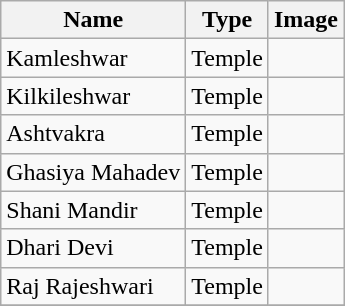<table class="wikitable">
<tr>
<th>Name</th>
<th>Type</th>
<th>Image</th>
</tr>
<tr>
<td>Kamleshwar</td>
<td>Temple</td>
<td></td>
</tr>
<tr>
<td>Kilkileshwar</td>
<td>Temple</td>
<td></td>
</tr>
<tr>
<td>Ashtvakra</td>
<td>Temple</td>
<td></td>
</tr>
<tr>
<td>Ghasiya Mahadev</td>
<td>Temple</td>
<td></td>
</tr>
<tr>
<td>Shani Mandir</td>
<td>Temple</td>
<td></td>
</tr>
<tr>
<td>Dhari Devi</td>
<td>Temple</td>
<td></td>
</tr>
<tr>
<td>Raj Rajeshwari</td>
<td>Temple</td>
<td></td>
</tr>
<tr>
</tr>
</table>
